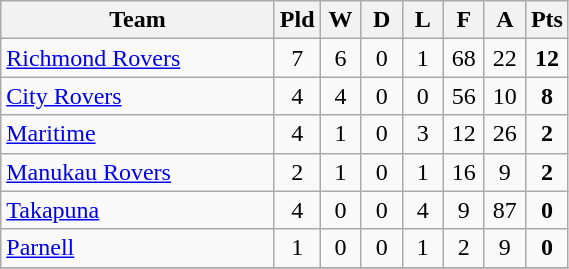<table class="wikitable" style="text-align:center;">
<tr>
<th width=175>Team</th>
<th width=20 abbr="Played">Pld</th>
<th width=20 abbr="Won">W</th>
<th width=20 abbr="Drawn">D</th>
<th width=20 abbr="Lost">L</th>
<th width=20 abbr="For">F</th>
<th width=20 abbr="Against">A</th>
<th width=20 abbr="Points">Pts</th>
</tr>
<tr>
<td style="text-align:left;"><a href='#'>Richmond Rovers</a></td>
<td>7</td>
<td>6</td>
<td>0</td>
<td>1</td>
<td>68</td>
<td>22</td>
<td><strong>12</strong></td>
</tr>
<tr>
<td style="text-align:left;"><a href='#'>City Rovers</a></td>
<td>4</td>
<td>4</td>
<td>0</td>
<td>0</td>
<td>56</td>
<td>10</td>
<td><strong>8</strong></td>
</tr>
<tr>
<td style="text-align:left;"><a href='#'>Maritime</a></td>
<td>4</td>
<td>1</td>
<td>0</td>
<td>3</td>
<td>12</td>
<td>26</td>
<td><strong>2</strong></td>
</tr>
<tr>
<td style="text-align:left;"><a href='#'>Manukau Rovers</a></td>
<td>2</td>
<td>1</td>
<td>0</td>
<td>1</td>
<td>16</td>
<td>9</td>
<td><strong>2</strong></td>
</tr>
<tr>
<td style="text-align:left;"><a href='#'>Takapuna</a></td>
<td>4</td>
<td>0</td>
<td>0</td>
<td>4</td>
<td>9</td>
<td>87</td>
<td><strong>0</strong></td>
</tr>
<tr>
<td style="text-align:left;"><a href='#'>Parnell</a></td>
<td>1</td>
<td>0</td>
<td>0</td>
<td>1</td>
<td>2</td>
<td>9</td>
<td><strong>0</strong></td>
</tr>
<tr>
</tr>
</table>
